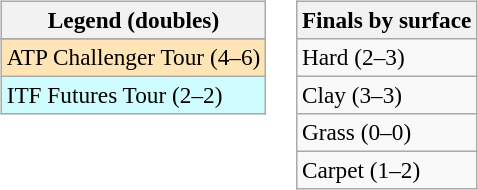<table>
<tr valign=top>
<td><br><table class=wikitable style=font-size:97%>
<tr>
<th>Legend (doubles)</th>
</tr>
<tr bgcolor=e5d1cb>
</tr>
<tr bgcolor=moccasin>
<td>ATP Challenger Tour (4–6)</td>
</tr>
<tr bgcolor=cffcff>
<td>ITF Futures Tour (2–2)</td>
</tr>
</table>
</td>
<td><br><table class=wikitable style=font-size:97%>
<tr>
<th>Finals by surface</th>
</tr>
<tr>
<td>Hard (2–3)</td>
</tr>
<tr>
<td>Clay (3–3)</td>
</tr>
<tr>
<td>Grass (0–0)</td>
</tr>
<tr>
<td>Carpet (1–2)</td>
</tr>
</table>
</td>
</tr>
</table>
